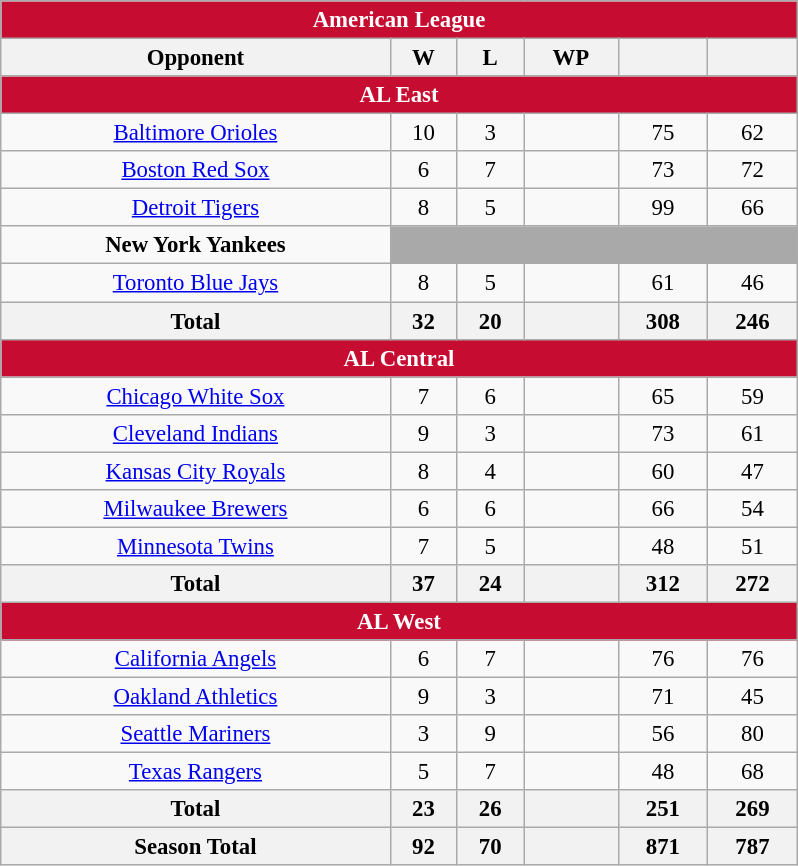<table class="wikitable" style="margin:1em auto; font-size:95%; text-align:center; width:35em;">
<tr>
<th colspan="7" style="background:#c60c30; color:#ffffff;">American League</th>
</tr>
<tr>
<th>Opponent</th>
<th>W</th>
<th>L</th>
<th>WP</th>
<th></th>
<th></th>
</tr>
<tr>
<th colspan="7" style="background:#c60c30; color:#ffffff;">AL East</th>
</tr>
<tr>
<td><a href='#'>Baltimore Orioles</a></td>
<td>10</td>
<td>3</td>
<td></td>
<td>75</td>
<td>62</td>
</tr>
<tr>
<td><a href='#'>Boston Red Sox</a></td>
<td>6</td>
<td>7</td>
<td></td>
<td>73</td>
<td>72</td>
</tr>
<tr>
<td><a href='#'>Detroit Tigers</a></td>
<td>8</td>
<td>5</td>
<td></td>
<td>99</td>
<td>66</td>
</tr>
<tr>
<td><strong>New York Yankees</strong></td>
<td colspan=5 style="background:darkgray;"></td>
</tr>
<tr>
<td><a href='#'>Toronto Blue Jays</a></td>
<td>8</td>
<td>5</td>
<td></td>
<td>61</td>
<td>46</td>
</tr>
<tr>
<th>Total</th>
<th>32</th>
<th>20</th>
<th></th>
<th>308</th>
<th>246</th>
</tr>
<tr>
<th colspan="7" style="background:#c60c30; color:#ffffff;">AL Central</th>
</tr>
<tr>
<td><a href='#'>Chicago White Sox</a></td>
<td>7</td>
<td>6</td>
<td></td>
<td>65</td>
<td>59</td>
</tr>
<tr>
<td><a href='#'>Cleveland Indians</a></td>
<td>9</td>
<td>3</td>
<td></td>
<td>73</td>
<td>61</td>
</tr>
<tr>
<td><a href='#'>Kansas City Royals</a></td>
<td>8</td>
<td>4</td>
<td></td>
<td>60</td>
<td>47</td>
</tr>
<tr>
<td><a href='#'>Milwaukee Brewers</a></td>
<td>6</td>
<td>6</td>
<td></td>
<td>66</td>
<td>54</td>
</tr>
<tr>
<td><a href='#'>Minnesota Twins</a></td>
<td>7</td>
<td>5</td>
<td></td>
<td>48</td>
<td>51</td>
</tr>
<tr>
<th>Total</th>
<th>37</th>
<th>24</th>
<th></th>
<th>312</th>
<th>272</th>
</tr>
<tr>
<th colspan="7" style="background:#c60c30; color:#ffffff;">AL West</th>
</tr>
<tr>
<td><a href='#'>California Angels</a></td>
<td>6</td>
<td>7</td>
<td></td>
<td>76</td>
<td>76</td>
</tr>
<tr>
<td><a href='#'>Oakland Athletics</a></td>
<td>9</td>
<td>3</td>
<td></td>
<td>71</td>
<td>45</td>
</tr>
<tr>
<td><a href='#'>Seattle Mariners</a></td>
<td>3</td>
<td>9</td>
<td></td>
<td>56</td>
<td>80</td>
</tr>
<tr>
<td><a href='#'>Texas Rangers</a></td>
<td>5</td>
<td>7</td>
<td></td>
<td>48</td>
<td>68</td>
</tr>
<tr>
<th>Total</th>
<th>23</th>
<th>26</th>
<th></th>
<th>251</th>
<th>269</th>
</tr>
<tr>
<th>Season Total</th>
<th>92</th>
<th>70</th>
<th></th>
<th>871</th>
<th>787</th>
</tr>
</table>
